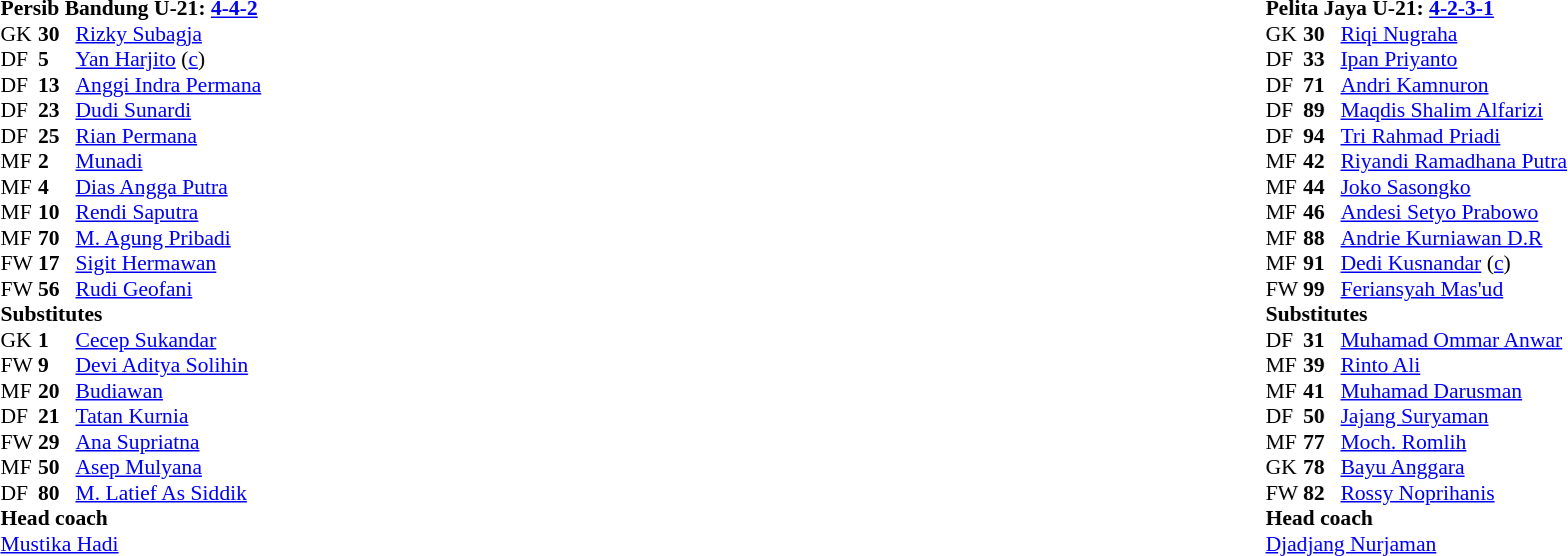<table width="100%">
<tr>
<td valign="top" width="50%"><br><table style="font-size: 90%" cellspacing="0" cellpadding="0">
<tr>
<td colspan="4"><strong>Persib Bandung U-21: <a href='#'>4-4-2</a></strong></td>
</tr>
<tr>
<th width=25></th>
<th width=25></th>
</tr>
<tr>
<td>GK</td>
<td><strong>30</strong></td>
<td> <a href='#'>Rizky Subagja</a></td>
<td></td>
<td></td>
</tr>
<tr>
<td>DF</td>
<td><strong>5</strong></td>
<td> <a href='#'>Yan Harjito</a> (<a href='#'>c</a>)</td>
</tr>
<tr>
<td>DF</td>
<td><strong>13</strong></td>
<td> <a href='#'>Anggi Indra Permana</a></td>
</tr>
<tr>
<td>DF</td>
<td><strong>23</strong></td>
<td> <a href='#'>Dudi Sunardi</a></td>
<td></td>
<td></td>
</tr>
<tr>
<td>DF</td>
<td><strong>25</strong></td>
<td> <a href='#'>Rian Permana</a></td>
</tr>
<tr>
<td>MF</td>
<td><strong>2</strong></td>
<td> <a href='#'>Munadi</a></td>
</tr>
<tr>
<td>MF</td>
<td><strong>4</strong></td>
<td> <a href='#'>Dias Angga Putra</a></td>
<td></td>
<td></td>
</tr>
<tr>
<td>MF</td>
<td><strong>10</strong></td>
<td> <a href='#'>Rendi Saputra</a></td>
</tr>
<tr>
<td>MF</td>
<td><strong>70</strong></td>
<td> <a href='#'>M. Agung Pribadi</a></td>
</tr>
<tr>
<td>FW</td>
<td><strong>17</strong></td>
<td> <a href='#'>Sigit Hermawan</a></td>
<td></td>
<td></td>
</tr>
<tr>
<td>FW</td>
<td><strong>56</strong></td>
<td> <a href='#'>Rudi Geofani</a></td>
<td></td>
<td></td>
</tr>
<tr>
<td colspan=3><strong>Substitutes</strong></td>
</tr>
<tr>
<td>GK</td>
<td><strong>1</strong></td>
<td> <a href='#'>Cecep Sukandar</a></td>
<td></td>
<td></td>
</tr>
<tr>
<td>FW</td>
<td><strong>9</strong></td>
<td> <a href='#'>Devi Aditya Solihin</a></td>
</tr>
<tr>
<td>MF</td>
<td><strong>20</strong></td>
<td> <a href='#'>Budiawan</a></td>
<td></td>
<td></td>
</tr>
<tr>
<td>DF</td>
<td><strong>21</strong></td>
<td> <a href='#'>Tatan Kurnia</a></td>
</tr>
<tr>
<td>FW</td>
<td><strong>29</strong></td>
<td> <a href='#'>Ana Supriatna</a></td>
</tr>
<tr>
<td>MF</td>
<td><strong>50</strong></td>
<td> <a href='#'>Asep Mulyana</a></td>
</tr>
<tr>
<td>DF</td>
<td><strong>80</strong></td>
<td> <a href='#'>M. Latief As Siddik</a></td>
<td></td>
<td></td>
</tr>
<tr>
<td colspan=3><strong>Head coach</strong></td>
</tr>
<tr>
<td colspan=4> <a href='#'>Mustika Hadi</a></td>
</tr>
</table>
</td>
<td><br><table style="font-size: 90%" cellspacing="0" cellpadding="0" align=center>
<tr>
<td colspan="4"><strong>Pelita Jaya U-21: <a href='#'>4-2-3-1</a></strong></td>
</tr>
<tr>
<th width=25></th>
<th width=25></th>
</tr>
<tr>
<td>GK</td>
<td><strong>30</strong></td>
<td> <a href='#'>Riqi Nugraha</a></td>
<td></td>
<td></td>
</tr>
<tr>
<td>DF</td>
<td><strong>33</strong></td>
<td> <a href='#'>Ipan Priyanto</a></td>
</tr>
<tr>
<td>DF</td>
<td><strong>71</strong></td>
<td> <a href='#'>Andri Kamnuron</a></td>
</tr>
<tr>
<td>DF</td>
<td><strong>89</strong></td>
<td> <a href='#'>Maqdis Shalim Alfarizi</a></td>
</tr>
<tr>
<td>DF</td>
<td><strong>94</strong></td>
<td> <a href='#'>Tri Rahmad Priadi</a></td>
</tr>
<tr>
<td>MF</td>
<td><strong>42</strong></td>
<td> <a href='#'>Riyandi Ramadhana Putra</a></td>
<td></td>
<td></td>
</tr>
<tr>
<td>MF</td>
<td><strong>44</strong></td>
<td> <a href='#'>Joko Sasongko</a></td>
</tr>
<tr>
<td>MF</td>
<td><strong>46</strong></td>
<td> <a href='#'>Andesi Setyo Prabowo</a></td>
<td></td>
<td></td>
</tr>
<tr>
<td>MF</td>
<td><strong>88</strong></td>
<td> <a href='#'>Andrie Kurniawan D.R</a></td>
<td></td>
<td></td>
</tr>
<tr>
<td>MF</td>
<td><strong>91</strong></td>
<td> <a href='#'>Dedi Kusnandar</a> (<a href='#'>c</a>)</td>
</tr>
<tr>
<td>FW</td>
<td><strong>99</strong></td>
<td> <a href='#'>Feriansyah Mas'ud</a></td>
</tr>
<tr>
<td colspan=3><strong>Substitutes</strong></td>
</tr>
<tr>
<td>DF</td>
<td><strong>31</strong></td>
<td> <a href='#'>Muhamad Ommar Anwar</a></td>
</tr>
<tr>
<td>MF</td>
<td><strong>39</strong></td>
<td> <a href='#'>Rinto Ali</a></td>
</tr>
<tr>
<td>MF</td>
<td><strong>41</strong></td>
<td> <a href='#'>Muhamad Darusman</a></td>
</tr>
<tr>
<td>DF</td>
<td><strong>50</strong></td>
<td> <a href='#'>Jajang Suryaman</a></td>
</tr>
<tr>
<td>MF</td>
<td><strong>77</strong></td>
<td> <a href='#'>Moch. Romlih</a></td>
<td></td>
<td></td>
</tr>
<tr>
<td>GK</td>
<td><strong>78</strong></td>
<td> <a href='#'>Bayu Anggara</a></td>
<td></td>
<td></td>
</tr>
<tr>
<td>FW</td>
<td><strong>82</strong></td>
<td> <a href='#'>Rossy Noprihanis</a></td>
<td></td>
<td></td>
</tr>
<tr>
<td colspan=3><strong>Head coach</strong></td>
</tr>
<tr>
<td colspan=4> <a href='#'>Djadjang Nurjaman</a></td>
</tr>
</table>
</td>
</tr>
</table>
